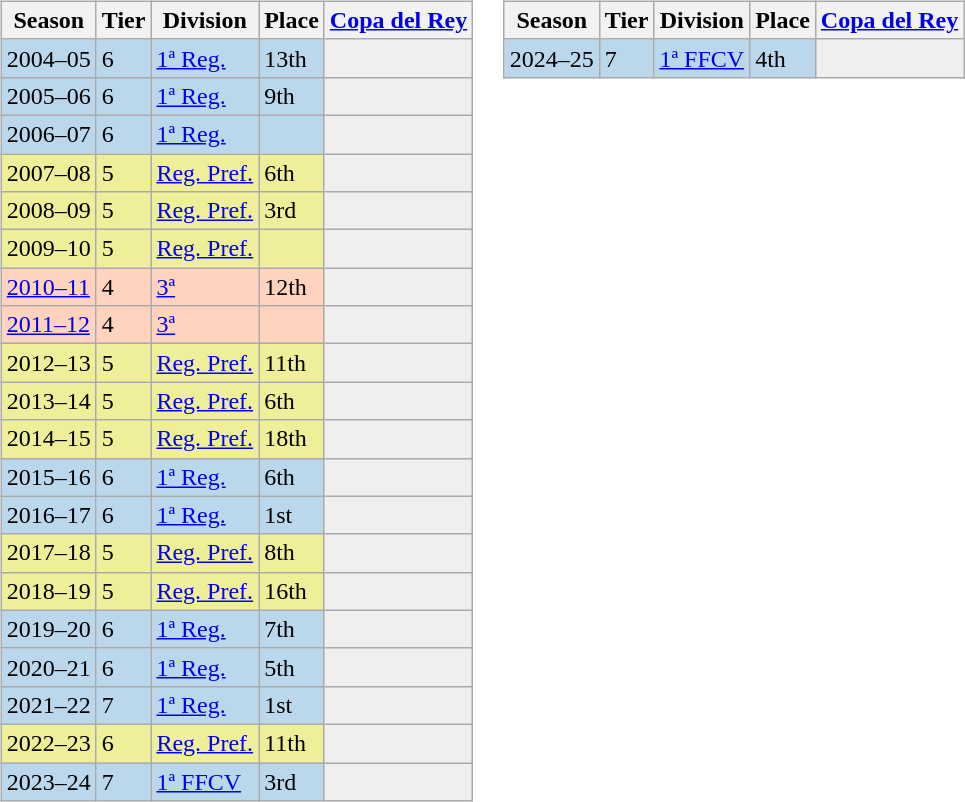<table>
<tr>
<td valign="top" width=0%><br><table class="wikitable">
<tr style="background:#f0f6fa;">
<th>Season</th>
<th>Tier</th>
<th>Division</th>
<th>Place</th>
<th><a href='#'>Copa del Rey</a></th>
</tr>
<tr>
<td style="background:#BBD7EC;">2004–05</td>
<td style="background:#BBD7EC;">6</td>
<td style="background:#BBD7EC;"><a href='#'>1ª Reg.</a></td>
<td style="background:#BBD7EC;">13th</td>
<th style="background:#efefef;"></th>
</tr>
<tr>
<td style="background:#BBD7EC;">2005–06</td>
<td style="background:#BBD7EC;">6</td>
<td style="background:#BBD7EC;"><a href='#'>1ª Reg.</a></td>
<td style="background:#BBD7EC;">9th</td>
<th style="background:#efefef;"></th>
</tr>
<tr>
<td style="background:#BBD7EC;">2006–07</td>
<td style="background:#BBD7EC;">6</td>
<td style="background:#BBD7EC;"><a href='#'>1ª Reg.</a></td>
<td style="background:#BBD7EC;"></td>
<th style="background:#efefef;"></th>
</tr>
<tr>
<td style="background:#EFEF99;">2007–08</td>
<td style="background:#EFEF99;">5</td>
<td style="background:#EFEF99;"><a href='#'>Reg. Pref.</a></td>
<td style="background:#EFEF99;">6th</td>
<th style="background:#efefef;"></th>
</tr>
<tr>
<td style="background:#EFEF99;">2008–09</td>
<td style="background:#EFEF99;">5</td>
<td style="background:#EFEF99;"><a href='#'>Reg. Pref.</a></td>
<td style="background:#EFEF99;">3rd</td>
<th style="background:#efefef;"></th>
</tr>
<tr>
<td style="background:#EFEF99;">2009–10</td>
<td style="background:#EFEF99;">5</td>
<td style="background:#EFEF99;"><a href='#'>Reg. Pref.</a></td>
<td style="background:#EFEF99;"></td>
<th style="background:#efefef;"></th>
</tr>
<tr>
<td style="background:#FFD3BD;"><a href='#'>2010–11</a></td>
<td style="background:#FFD3BD;">4</td>
<td style="background:#FFD3BD;"><a href='#'>3ª</a></td>
<td style="background:#FFD3BD;">12th</td>
<td style="background:#efefef;"></td>
</tr>
<tr>
<td style="background:#FFD3BD;"><a href='#'>2011–12</a></td>
<td style="background:#FFD3BD;">4</td>
<td style="background:#FFD3BD;"><a href='#'>3ª</a></td>
<td style="background:#FFD3BD;"></td>
<td style="background:#efefef;"></td>
</tr>
<tr>
<td style="background:#EFEF99;">2012–13</td>
<td style="background:#EFEF99;">5</td>
<td style="background:#EFEF99;"><a href='#'>Reg. Pref.</a></td>
<td style="background:#EFEF99;">11th</td>
<th style="background:#efefef;"></th>
</tr>
<tr>
<td style="background:#EFEF99;">2013–14</td>
<td style="background:#EFEF99;">5</td>
<td style="background:#EFEF99;"><a href='#'>Reg. Pref.</a></td>
<td style="background:#EFEF99;">6th</td>
<th style="background:#efefef;"></th>
</tr>
<tr>
<td style="background:#EFEF99;">2014–15</td>
<td style="background:#EFEF99;">5</td>
<td style="background:#EFEF99;"><a href='#'>Reg. Pref.</a></td>
<td style="background:#EFEF99;">18th</td>
<th style="background:#efefef;"></th>
</tr>
<tr>
<td style="background:#BBD7EC;">2015–16</td>
<td style="background:#BBD7EC;">6</td>
<td style="background:#BBD7EC;"><a href='#'>1ª Reg.</a></td>
<td style="background:#BBD7EC;">6th</td>
<th style="background:#efefef;"></th>
</tr>
<tr>
<td style="background:#BBD7EC;">2016–17</td>
<td style="background:#BBD7EC;">6</td>
<td style="background:#BBD7EC;"><a href='#'>1ª Reg.</a></td>
<td style="background:#BBD7EC;">1st</td>
<th style="background:#efefef;"></th>
</tr>
<tr>
<td style="background:#EFEF99;">2017–18</td>
<td style="background:#EFEF99;">5</td>
<td style="background:#EFEF99;"><a href='#'>Reg. Pref.</a></td>
<td style="background:#EFEF99;">8th</td>
<th style="background:#efefef;"></th>
</tr>
<tr>
<td style="background:#EFEF99;">2018–19</td>
<td style="background:#EFEF99;">5</td>
<td style="background:#EFEF99;"><a href='#'>Reg. Pref.</a></td>
<td style="background:#EFEF99;">16th</td>
<th style="background:#efefef;"></th>
</tr>
<tr>
<td style="background:#BBD7EC;">2019–20</td>
<td style="background:#BBD7EC;">6</td>
<td style="background:#BBD7EC;"><a href='#'>1ª Reg.</a></td>
<td style="background:#BBD7EC;">7th</td>
<th style="background:#efefef;"></th>
</tr>
<tr>
<td style="background:#BBD7EC;">2020–21</td>
<td style="background:#BBD7EC;">6</td>
<td style="background:#BBD7EC;"><a href='#'>1ª Reg.</a></td>
<td style="background:#BBD7EC;">5th</td>
<th style="background:#efefef;"></th>
</tr>
<tr>
<td style="background:#BBD7EC;">2021–22</td>
<td style="background:#BBD7EC;">7</td>
<td style="background:#BBD7EC;"><a href='#'>1ª Reg.</a></td>
<td style="background:#BBD7EC;">1st</td>
<th style="background:#efefef;"></th>
</tr>
<tr>
<td style="background:#EFEF99;">2022–23</td>
<td style="background:#EFEF99;">6</td>
<td style="background:#EFEF99;"><a href='#'>Reg. Pref.</a></td>
<td style="background:#EFEF99;">11th</td>
<th style="background:#efefef;"></th>
</tr>
<tr>
<td style="background:#BBD7EC;">2023–24</td>
<td style="background:#BBD7EC;">7</td>
<td style="background:#BBD7EC;"><a href='#'>1ª FFCV</a></td>
<td style="background:#BBD7EC;">3rd</td>
<th style="background:#efefef;"></th>
</tr>
</table>
</td>
<td valign="top" width=0%><br><table class="wikitable">
<tr style="background:#f0f6fa;">
<th>Season</th>
<th>Tier</th>
<th>Division</th>
<th>Place</th>
<th><a href='#'>Copa del Rey</a></th>
</tr>
<tr>
<td style="background:#BBD7EC;">2024–25</td>
<td style="background:#BBD7EC;">7</td>
<td style="background:#BBD7EC;"><a href='#'>1ª FFCV</a></td>
<td style="background:#BBD7EC;">4th</td>
<th style="background:#efefef;"></th>
</tr>
</table>
</td>
</tr>
</table>
